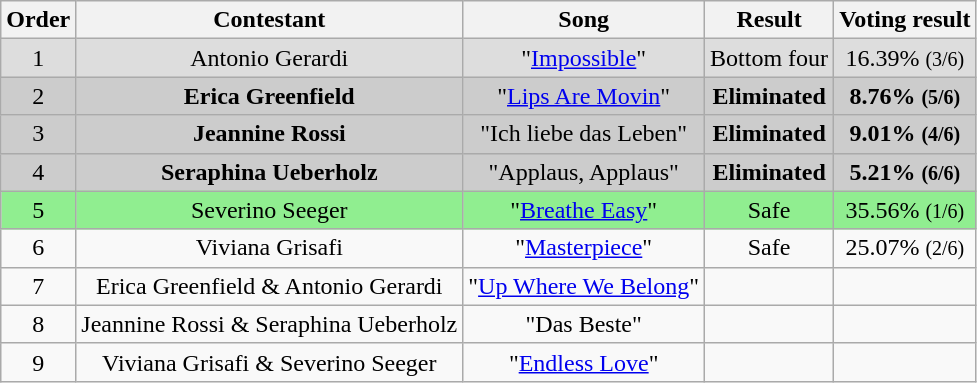<table class="wikitable" style="text-align:center;">
<tr>
<th>Order</th>
<th>Contestant</th>
<th>Song</th>
<th>Result</th>
<th>Voting result</th>
</tr>
<tr style="background:#ddd;">
<td>1</td>
<td>Antonio Gerardi</td>
<td>"<a href='#'>Impossible</a>"</td>
<td>Bottom four</td>
<td>16.39% <small>(3/6)</small></td>
</tr>
<tr style="background:#ccc;">
<td>2</td>
<td><strong>Erica Greenfield</strong></td>
<td>"<a href='#'>Lips Are Movin</a>"</td>
<td><strong>Eliminated</strong></td>
<td><strong>8.76% <small>(5/6)</small></strong></td>
</tr>
<tr style="background:#ccc;">
<td>3</td>
<td><strong>Jeannine Rossi</strong></td>
<td>"Ich liebe das Leben"</td>
<td><strong>Eliminated</strong></td>
<td><strong>9.01% <small>(4/6)</small></strong></td>
</tr>
<tr style="background:#ccc;">
<td>4</td>
<td><strong>Seraphina Ueberholz</strong></td>
<td>"Applaus, Applaus"</td>
<td><strong>Eliminated</strong></td>
<td><strong>5.21% <small>(6/6)</small></strong></td>
</tr>
<tr style="background:lightgreen;">
<td>5</td>
<td>Severino Seeger</td>
<td>"<a href='#'>Breathe Easy</a>"</td>
<td>Safe</td>
<td>35.56% <small>(1/6)</small></td>
</tr>
<tr>
<td>6</td>
<td>Viviana Grisafi</td>
<td>"<a href='#'>Masterpiece</a>"</td>
<td>Safe</td>
<td>25.07% <small>(2/6)</small></td>
</tr>
<tr>
<td>7</td>
<td>Erica Greenfield & Antonio Gerardi</td>
<td>"<a href='#'>Up Where We Belong</a>"</td>
<td></td>
<td></td>
</tr>
<tr>
<td>8</td>
<td>Jeannine Rossi & Seraphina Ueberholz</td>
<td>"Das Beste"</td>
<td></td>
<td></td>
</tr>
<tr>
<td>9</td>
<td>Viviana Grisafi & Severino Seeger</td>
<td>"<a href='#'>Endless Love</a>"</td>
<td></td>
<td></td>
</tr>
</table>
